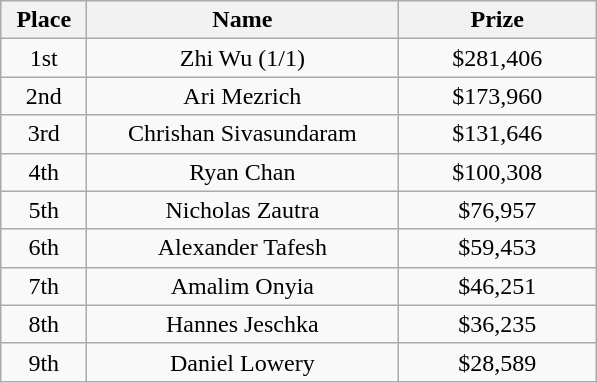<table class="wikitable">
<tr>
<th width="50">Place</th>
<th width="200">Name</th>
<th width="125">Prize</th>
</tr>
<tr>
<td align = "center">1st</td>
<td align = "center"> Zhi Wu (1/1)</td>
<td align="center">$281,406</td>
</tr>
<tr>
<td align = "center">2nd</td>
<td align = "center"> Ari Mezrich</td>
<td align="center">$173,960</td>
</tr>
<tr>
<td align = "center">3rd</td>
<td align = "center"> Chrishan Sivasundaram</td>
<td align="center">$131,646</td>
</tr>
<tr>
<td align = "center">4th</td>
<td align = "center"> Ryan Chan</td>
<td align="center">$100,308</td>
</tr>
<tr>
<td align = "center">5th</td>
<td align = "center"> Nicholas Zautra</td>
<td align="center">$76,957</td>
</tr>
<tr>
<td align = "center">6th</td>
<td align = "center"> Alexander Tafesh</td>
<td align="center">$59,453</td>
</tr>
<tr>
<td align = "center">7th</td>
<td align = "center"> Amalim Onyia</td>
<td align="center">$46,251</td>
</tr>
<tr>
<td align = "center">8th</td>
<td align = "center"> Hannes Jeschka</td>
<td align="center">$36,235</td>
</tr>
<tr>
<td align = "center">9th</td>
<td align = "center"> Daniel Lowery</td>
<td align="center">$28,589</td>
</tr>
</table>
